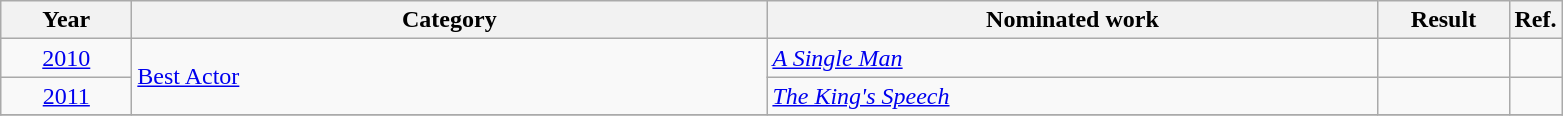<table class=wikitable>
<tr>
<th scope="col" style="width:5em;">Year</th>
<th scope="col" style="width:26em;">Category</th>
<th scope="col" style="width:25em;">Nominated work</th>
<th scope="col" style="width:5em;">Result</th>
<th>Ref.</th>
</tr>
<tr>
<td style="text-align:center;"><a href='#'>2010</a></td>
<td rowspan=2><a href='#'>Best Actor</a></td>
<td><em><a href='#'>A Single Man</a></em></td>
<td></td>
<td style="text-align:center;"></td>
</tr>
<tr>
<td style="text-align:center;"><a href='#'>2011</a></td>
<td><em><a href='#'>The King's Speech</a></em></td>
<td></td>
<td style="text-align:center;"></td>
</tr>
<tr>
</tr>
</table>
